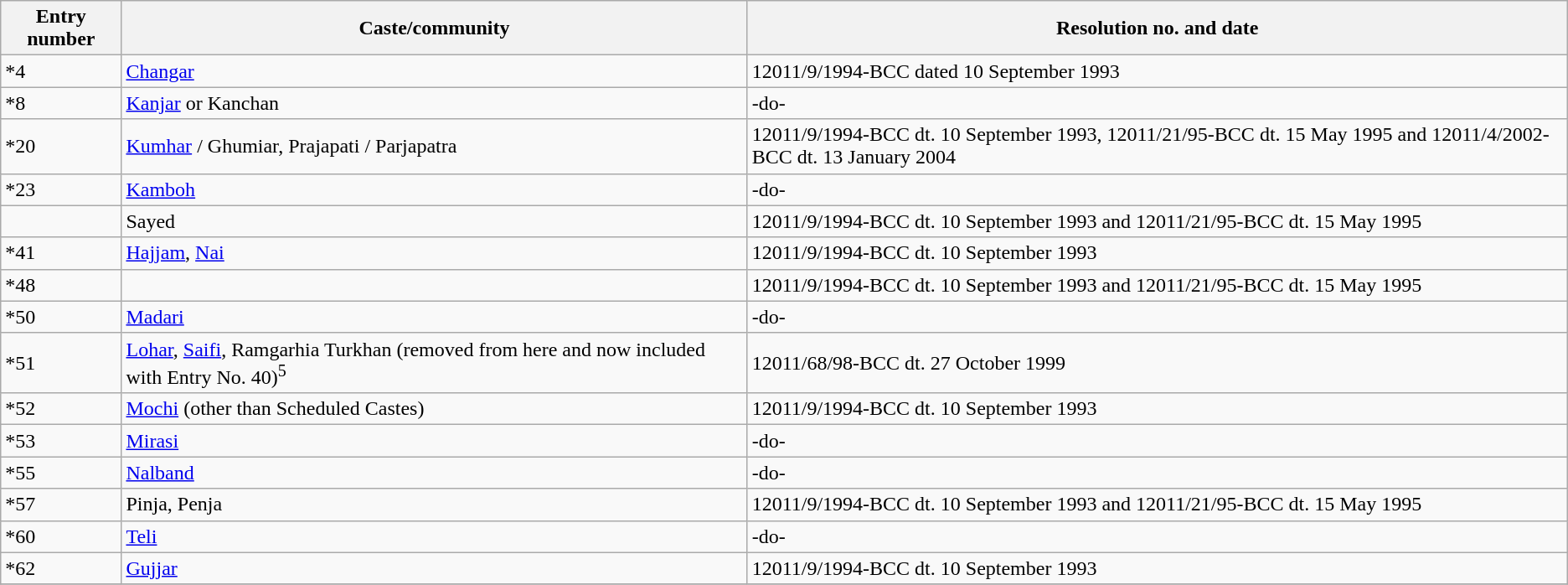<table class="wikitable">
<tr>
<th>Entry number</th>
<th>Caste/community</th>
<th>Resolution no. and date</th>
</tr>
<tr>
<td>*4</td>
<td><a href='#'>Changar</a></td>
<td>12011/9/1994-BCC dated 10 September 1993</td>
</tr>
<tr>
<td>*8</td>
<td><a href='#'>Kanjar</a> or Kanchan</td>
<td>-do-</td>
</tr>
<tr>
<td>*20</td>
<td><a href='#'>Kumhar</a> / Ghumiar, Prajapati / Parjapatra</td>
<td>12011/9/1994-BCC dt. 10 September 1993, 12011/21/95-BCC dt. 15 May 1995 and 12011/4/2002-BCC dt. 13 January 2004</td>
</tr>
<tr>
<td>*23</td>
<td><a href='#'>Kamboh</a></td>
<td>-do-</td>
</tr>
<tr>
<td></td>
<td>Sayed</td>
<td>12011/9/1994-BCC dt. 10 September 1993 and 12011/21/95-BCC dt. 15 May 1995</td>
</tr>
<tr>
<td>*41</td>
<td><a href='#'>Hajjam</a>, <a href='#'>Nai</a></td>
<td>12011/9/1994-BCC dt. 10 September 1993</td>
</tr>
<tr>
<td>*48</td>
<td></td>
<td>12011/9/1994-BCC dt. 10 September 1993 and 12011/21/95-BCC dt. 15 May 1995</td>
</tr>
<tr>
<td>*50</td>
<td><a href='#'>Madari</a></td>
<td>-do-</td>
</tr>
<tr>
<td>*51</td>
<td><a href='#'>Lohar</a>, <a href='#'>Saifi</a>, Ramgarhia Turkhan (removed from here and now included with Entry No. 40)<sup>5</sup></td>
<td>12011/68/98-BCC dt. 27 October 1999</td>
</tr>
<tr>
<td>*52</td>
<td><a href='#'>Mochi</a> (other than Scheduled Castes)</td>
<td>12011/9/1994-BCC dt. 10 September 1993</td>
</tr>
<tr>
<td>*53</td>
<td><a href='#'>Mirasi</a></td>
<td>-do-</td>
</tr>
<tr>
<td>*55</td>
<td><a href='#'>Nalband</a></td>
<td>-do-</td>
</tr>
<tr>
<td>*57</td>
<td>Pinja, Penja</td>
<td>12011/9/1994-BCC dt. 10 September 1993 and 12011/21/95-BCC dt. 15 May 1995</td>
</tr>
<tr>
<td>*60</td>
<td><a href='#'>Teli</a></td>
<td>-do-</td>
</tr>
<tr>
<td>*62</td>
<td><a href='#'>Gujjar</a></td>
<td>12011/9/1994-BCC dt. 10 September 1993</td>
</tr>
<tr>
</tr>
</table>
